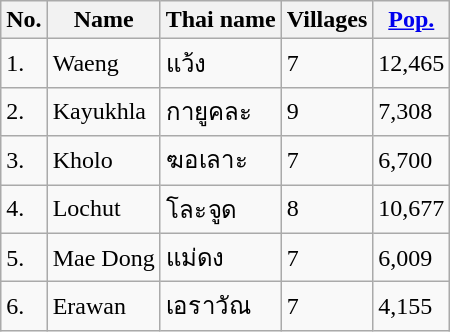<table class="wikitable">
<tr>
<th>No.</th>
<th>Name</th>
<th>Thai name</th>
<th>Villages</th>
<th><a href='#'>Pop.</a></th>
</tr>
<tr>
<td>1.</td>
<td>Waeng</td>
<td>แว้ง</td>
<td>7</td>
<td>12,465</td>
</tr>
<tr>
<td>2.</td>
<td>Kayukhla</td>
<td>กายูคละ</td>
<td>9</td>
<td>7,308</td>
</tr>
<tr>
<td>3.</td>
<td>Kholo</td>
<td>ฆอเลาะ</td>
<td>7</td>
<td>6,700</td>
</tr>
<tr>
<td>4.</td>
<td>Lochut</td>
<td>โละจูด</td>
<td>8</td>
<td>10,677</td>
</tr>
<tr>
<td>5.</td>
<td>Mae Dong</td>
<td>แม่ดง</td>
<td>7</td>
<td>6,009</td>
</tr>
<tr>
<td>6.</td>
<td>Erawan</td>
<td>เอราวัณ</td>
<td>7</td>
<td>4,155</td>
</tr>
</table>
